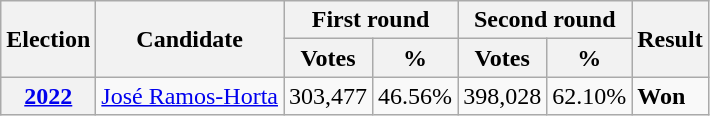<table class="wikitable">
<tr>
<th rowspan="2">Election</th>
<th rowspan="2">Candidate</th>
<th colspan="2">First round</th>
<th colspan="2">Second round</th>
<th rowspan="2">Result</th>
</tr>
<tr>
<th>Votes</th>
<th>%</th>
<th>Votes</th>
<th>%</th>
</tr>
<tr>
<th><a href='#'>2022</a></th>
<td><a href='#'>José Ramos-Horta</a></td>
<td>303,477</td>
<td>46.56%</td>
<td>398,028</td>
<td>62.10%</td>
<td><strong>Won</strong> </td>
</tr>
</table>
